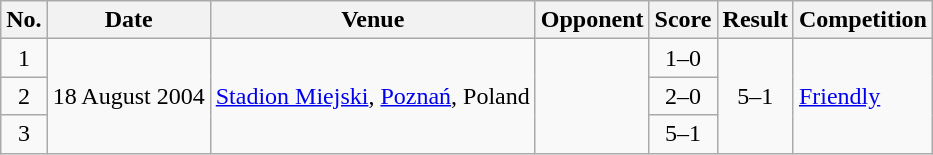<table class="wikitable sortable">
<tr>
<th scope="col">No.</th>
<th scope="col">Date</th>
<th scope="col">Venue</th>
<th scope="col">Opponent</th>
<th scope="col">Score</th>
<th scope="col">Result</th>
<th scope="col">Competition</th>
</tr>
<tr>
<td align="center">1</td>
<td rowspan="3">18 August 2004</td>
<td rowspan="3"><a href='#'>Stadion Miejski</a>, <a href='#'>Poznań</a>, Poland</td>
<td rowspan="3"></td>
<td align="center">1–0</td>
<td rowspan="3" style="text-align:center">5–1</td>
<td rowspan="3"><a href='#'>Friendly</a></td>
</tr>
<tr>
<td align="center">2</td>
<td align="center">2–0</td>
</tr>
<tr>
<td align="center">3</td>
<td align="center">5–1</td>
</tr>
</table>
